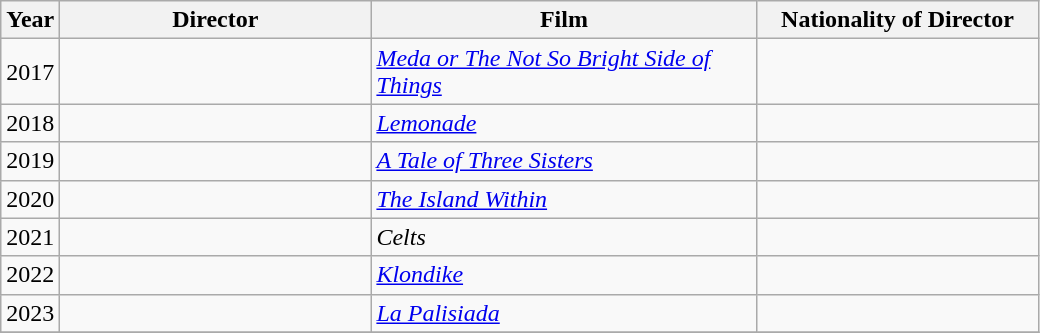<table class="wikitable sortable">
<tr>
<th style="width:30px;">Year</th>
<th style="width:200px;">Director</th>
<th style="width:250px;">Film</th>
<th style="width:180px;">Nationality of Director</th>
</tr>
<tr>
<td>2017</td>
<td></td>
<td><em><a href='#'>Meda or The Not So Bright Side of Things</a></em></td>
<td></td>
</tr>
<tr>
<td>2018</td>
<td></td>
<td><em><a href='#'>Lemonade</a></em></td>
<td></td>
</tr>
<tr>
<td>2019</td>
<td></td>
<td><em><a href='#'>A Tale of Three Sisters</a></em></td>
<td></td>
</tr>
<tr>
<td>2020</td>
<td></td>
<td><em><a href='#'>The Island Within</a></em></td>
<td></td>
</tr>
<tr>
<td>2021</td>
<td></td>
<td><em>Celts</em></td>
<td></td>
</tr>
<tr>
<td>2022</td>
<td></td>
<td><em><a href='#'>Klondike</a></em></td>
<td></td>
</tr>
<tr>
<td>2023</td>
<td></td>
<td><em><a href='#'>La Palisiada</a></em></td>
<td></td>
</tr>
<tr>
</tr>
</table>
